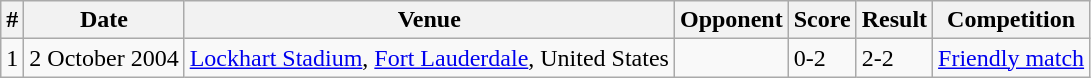<table class="wikitable">
<tr>
<th>#</th>
<th>Date</th>
<th>Venue</th>
<th>Opponent</th>
<th>Score</th>
<th>Result</th>
<th>Competition</th>
</tr>
<tr>
<td>1</td>
<td>2 October 2004</td>
<td><a href='#'>Lockhart Stadium</a>, <a href='#'>Fort Lauderdale</a>, United States</td>
<td></td>
<td>0-2</td>
<td>2-2</td>
<td><a href='#'>Friendly match</a></td>
</tr>
</table>
